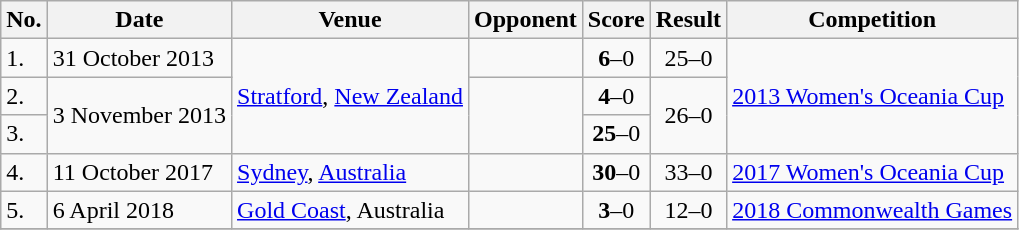<table class="wikitable">
<tr>
<th>No.</th>
<th>Date</th>
<th>Venue</th>
<th>Opponent</th>
<th>Score</th>
<th>Result</th>
<th>Competition</th>
</tr>
<tr>
<td>1.</td>
<td>31 October 2013</td>
<td rowspan=3><a href='#'>Stratford</a>, <a href='#'>New Zealand</a></td>
<td></td>
<td align=center><strong>6</strong>–0</td>
<td align=center>25–0</td>
<td rowspan=3><a href='#'>2013 Women's Oceania Cup</a></td>
</tr>
<tr>
<td>2.</td>
<td rowspan=2>3 November 2013</td>
<td rowspan=2></td>
<td align=center><strong>4</strong>–0</td>
<td rowspan=2 align=center>26–0</td>
</tr>
<tr>
<td>3.</td>
<td align=center><strong>25</strong>–0</td>
</tr>
<tr>
<td>4.</td>
<td>11 October 2017</td>
<td><a href='#'>Sydney</a>, <a href='#'>Australia</a></td>
<td></td>
<td align=center><strong>30</strong>–0</td>
<td align=center>33–0</td>
<td><a href='#'>2017 Women's Oceania Cup</a></td>
</tr>
<tr>
<td>5.</td>
<td>6 April 2018</td>
<td><a href='#'>Gold Coast</a>, Australia</td>
<td></td>
<td align=center><strong>3</strong>–0</td>
<td align=center>12–0</td>
<td><a href='#'>2018 Commonwealth Games</a></td>
</tr>
<tr>
</tr>
</table>
